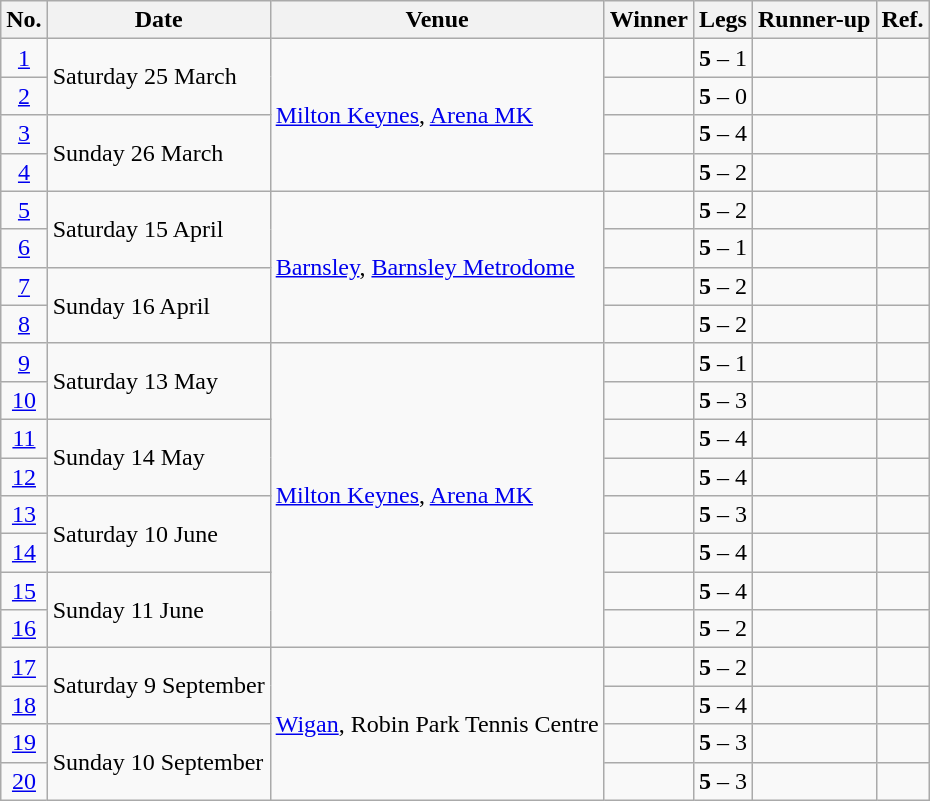<table class="wikitable">
<tr>
<th>No.</th>
<th>Date</th>
<th>Venue</th>
<th>Winner</th>
<th>Legs</th>
<th>Runner-up</th>
<th>Ref.</th>
</tr>
<tr>
<td align=center><a href='#'>1</a></td>
<td rowspan=2>Saturday 25 March</td>
<td rowspan="4"> <a href='#'>Milton Keynes</a>, <a href='#'>Arena MK</a></td>
<td align="right"></td>
<td align="center"><strong>5</strong> – 1</td>
<td></td>
<td align="center"></td>
</tr>
<tr>
<td align=center><a href='#'>2</a></td>
<td align="right"></td>
<td align="center"><strong>5</strong> – 0</td>
<td></td>
<td align="center"></td>
</tr>
<tr>
<td align=center><a href='#'>3</a></td>
<td rowspan=2>Sunday 26 March</td>
<td align="right"></td>
<td align="center"><strong>5</strong> – 4</td>
<td></td>
<td align="center"></td>
</tr>
<tr>
<td align=center><a href='#'>4</a></td>
<td align="right"></td>
<td align="center"><strong>5</strong> – 2</td>
<td></td>
<td align="center"></td>
</tr>
<tr>
<td align=center><a href='#'>5</a></td>
<td rowspan=2>Saturday 15 April</td>
<td rowspan="4"> <a href='#'>Barnsley</a>, <a href='#'>Barnsley Metrodome</a></td>
<td align="right"></td>
<td align="center"><strong>5</strong> – 2</td>
<td></td>
<td align="center"></td>
</tr>
<tr>
<td align=center><a href='#'>6</a></td>
<td align="right"></td>
<td align="center"><strong>5</strong> – 1</td>
<td></td>
<td align="center"></td>
</tr>
<tr>
<td align=center><a href='#'>7</a></td>
<td rowspan=2>Sunday 16 April</td>
<td align="right"></td>
<td align="center"><strong>5</strong> – 2</td>
<td></td>
<td align="center"></td>
</tr>
<tr>
<td align=center><a href='#'>8</a></td>
<td align="right"></td>
<td align="center"><strong>5</strong> – 2</td>
<td></td>
<td align="center"></td>
</tr>
<tr>
<td align=center><a href='#'>9</a></td>
<td rowspan=2>Saturday 13 May</td>
<td rowspan="8"> <a href='#'>Milton Keynes</a>, <a href='#'>Arena MK</a></td>
<td align="right"></td>
<td align="center"><strong>5</strong> – 1</td>
<td></td>
<td align="center"></td>
</tr>
<tr>
<td align=center><a href='#'>10</a></td>
<td align="right"></td>
<td align="center"><strong>5</strong> – 3</td>
<td></td>
<td align="center"></td>
</tr>
<tr>
<td align=center><a href='#'>11</a></td>
<td rowspan=2>Sunday 14 May</td>
<td align="right"></td>
<td align="center"><strong>5</strong> – 4</td>
<td></td>
<td align="center"></td>
</tr>
<tr>
<td align=center><a href='#'>12</a></td>
<td align="right"></td>
<td align="center"><strong>5</strong> – 4</td>
<td></td>
<td align="center"></td>
</tr>
<tr>
<td align=center><a href='#'>13</a></td>
<td rowspan=2>Saturday 10 June</td>
<td align="right"></td>
<td align="center"><strong>5</strong> – 3</td>
<td></td>
<td align="center"></td>
</tr>
<tr>
<td align=center><a href='#'>14</a></td>
<td align="right"></td>
<td align="center"><strong>5</strong> – 4</td>
<td></td>
<td align="center"></td>
</tr>
<tr>
<td align=center><a href='#'>15</a></td>
<td rowspan=2>Sunday 11 June</td>
<td align="right"></td>
<td align="center"><strong>5</strong> – 4</td>
<td></td>
<td align="center"></td>
</tr>
<tr>
<td align=center><a href='#'>16</a></td>
<td align="right"></td>
<td align="center"><strong>5</strong> – 2</td>
<td></td>
<td align="center"></td>
</tr>
<tr>
<td align=center><a href='#'>17</a></td>
<td rowspan="2">Saturday 9 September</td>
<td rowspan="4"> <a href='#'>Wigan</a>, Robin Park Tennis Centre</td>
<td align="right"></td>
<td align="center"><strong>5</strong> – 2</td>
<td></td>
<td align="center"></td>
</tr>
<tr>
<td align=center><a href='#'>18</a></td>
<td align="right"></td>
<td align="center"><strong>5</strong> – 4</td>
<td></td>
<td align="center"></td>
</tr>
<tr>
<td align=center><a href='#'>19</a></td>
<td rowspan="2">Sunday 10 September</td>
<td align="right"></td>
<td align="center"><strong>5</strong> – 3</td>
<td></td>
<td align="center"></td>
</tr>
<tr>
<td align=center><a href='#'>20</a></td>
<td align="right"></td>
<td align="center"><strong>5</strong> – 3</td>
<td></td>
<td align="center"></td>
</tr>
</table>
